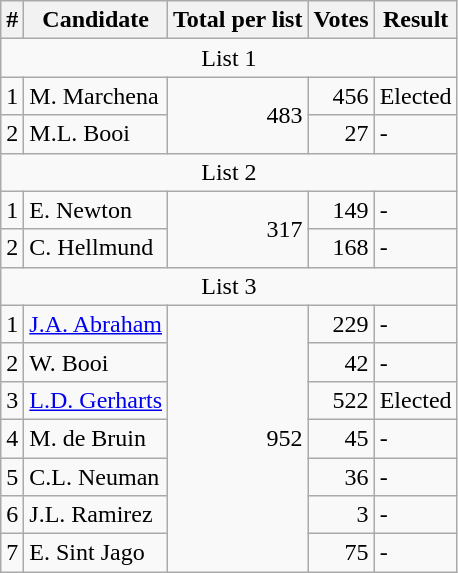<table class="wikitable">
<tr>
<th>#</th>
<th>Candidate</th>
<th>Total per list</th>
<th>Votes</th>
<th>Result</th>
</tr>
<tr>
<td Colspan = "5" style="text-align:center;">List 1</td>
</tr>
<tr>
<td>1</td>
<td>M. Marchena</td>
<td Rowspan="2" style="text-align:right">483</td>
<td style="text-align:right">456</td>
<td>Elected</td>
</tr>
<tr>
<td>2</td>
<td>M.L. Booi</td>
<td style="text-align:right">27</td>
<td>-</td>
</tr>
<tr>
<td Colspan = "5" style="text-align:center;">List 2</td>
</tr>
<tr>
<td>1</td>
<td>E. Newton</td>
<td Rowspan="2" style="text-align:right">317</td>
<td style="text-align:right">149</td>
<td>-</td>
</tr>
<tr>
<td>2</td>
<td>C. Hellmund</td>
<td style="text-align:right">168</td>
<td>-</td>
</tr>
<tr>
<td Colspan = "5" style="text-align:center;">List 3</td>
</tr>
<tr>
<td>1</td>
<td><a href='#'>J.A. Abraham</a></td>
<td Rowspan="7" style="text-align:right">952</td>
<td style="text-align:right">229</td>
<td>-</td>
</tr>
<tr>
<td>2</td>
<td>W. Booi</td>
<td style="text-align:right">42</td>
<td>-</td>
</tr>
<tr>
<td>3</td>
<td><a href='#'>L.D. Gerharts</a></td>
<td style="text-align:right">522</td>
<td>Elected</td>
</tr>
<tr>
<td>4</td>
<td>M. de Bruin</td>
<td style="text-align:right">45</td>
<td>-</td>
</tr>
<tr>
<td>5</td>
<td>C.L. Neuman</td>
<td style="text-align:right">36</td>
<td>-</td>
</tr>
<tr>
<td>6</td>
<td>J.L. Ramirez</td>
<td style="text-align:right">3</td>
<td>-</td>
</tr>
<tr>
<td>7</td>
<td>E. Sint Jago</td>
<td style="text-align:right">75</td>
<td>-</td>
</tr>
</table>
